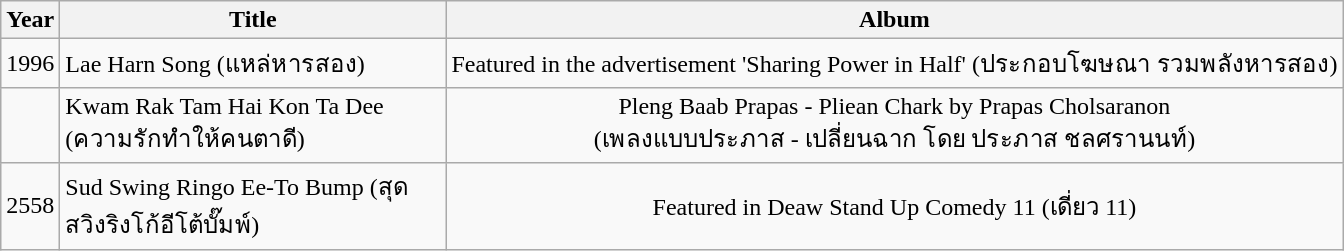<table class="wikitable" style="text-align:center;">
<tr>
<th>Year</th>
<th width = "250px">Title</th>
<th>Album</th>
</tr>
<tr>
<td>1996</td>
<td align = "left">Lae Harn Song (แหล่หารสอง)</td>
<td>Featured in the advertisement 'Sharing Power in Half' (ประกอบโฆษณา รวมพลังหารสอง)</td>
</tr>
<tr>
<td></td>
<td align = "left">Kwam Rak Tam Hai Kon Ta Dee (ความรักทำให้คนตาดี)</td>
<td>Pleng Baab Prapas - Pliean Chark by Prapas Cholsaranon<br>(เพลงแบบประภาส - เปลี่ยนฉาก โดย ประภาส ชลศรานนท์)</td>
</tr>
<tr>
<td>2558</td>
<td align = "left">Sud Swing Ringo Ee-To Bump (สุดสวิงริงโก้อีโต้บั๊มพ์)</td>
<td>Featured in Deaw Stand Up Comedy 11 (เดี่ยว 11)</td>
</tr>
</table>
